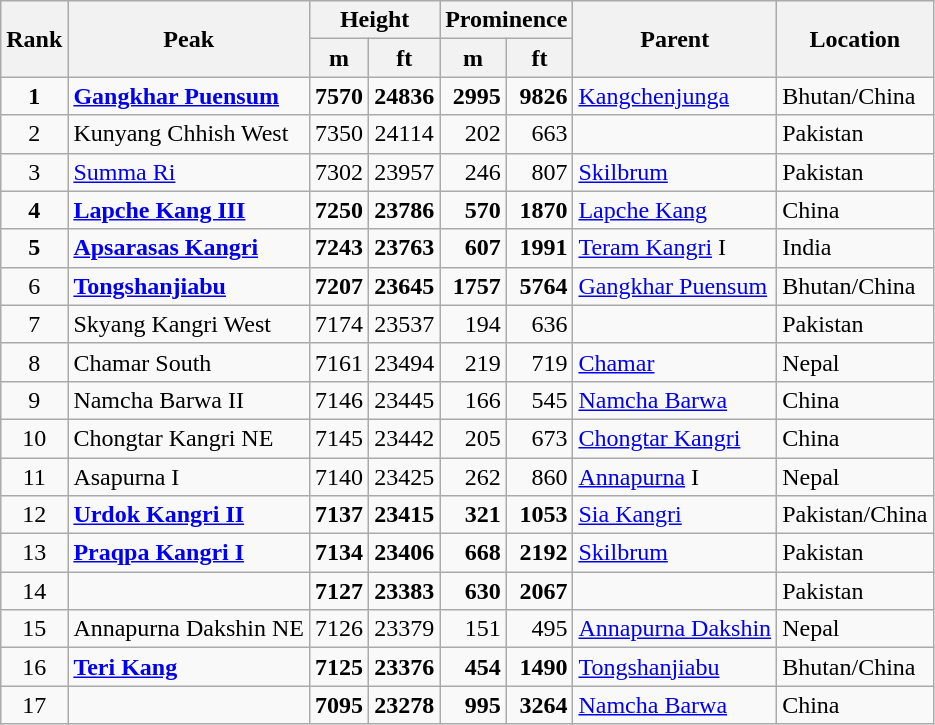<table class="wikitable sortable">
<tr>
<th rowspan="2">Rank</th>
<th rowspan="2">Peak</th>
<th colspan="2">Height</th>
<th colspan="2">Prominence</th>
<th rowspan="2">Parent</th>
<th rowspan="2">Location</th>
</tr>
<tr>
<th>m</th>
<th>ft</th>
<th>m</th>
<th>ft</th>
</tr>
<tr>
<td align=center><strong>1</strong></td>
<td><strong><a href='#'>Gangkhar Puensum</a></strong></td>
<td align=center><strong>7570</strong></td>
<td align=center><strong>24836</strong></td>
<td align=right><strong>2995</strong></td>
<td align=right><strong>9826</strong></td>
<td><a href='#'>Kangchenjunga</a></td>
<td>Bhutan/China</td>
</tr>
<tr>
<td align="center">2</td>
<td>Kunyang Chhish West</td>
<td align="center">7350</td>
<td align="center">24114</td>
<td align="right">202</td>
<td align="right">663</td>
<td></td>
<td>Pakistan</td>
</tr>
<tr>
<td align="center">3</td>
<td><a href='#'>Summa Ri</a></td>
<td align="center">7302</td>
<td align="center">23957</td>
<td align="right">246</td>
<td align="right">807</td>
<td><a href='#'>Skilbrum</a></td>
<td>Pakistan</td>
</tr>
<tr>
<td align="center"><strong>4</strong></td>
<td><strong><a href='#'>Lapche Kang III</a></strong></td>
<td align="center"><strong>7250</strong></td>
<td align="center"><strong>23786</strong></td>
<td align="right"><strong>570</strong></td>
<td align="right"><strong>1870</strong></td>
<td><a href='#'>Lapche Kang</a></td>
<td>China</td>
</tr>
<tr>
<td align="center"><strong>5</strong></td>
<td><strong><a href='#'>Apsarasas Kangri</a></strong></td>
<td align="center"><strong>7243</strong></td>
<td align="center"><strong>23763</strong></td>
<td align="right"><strong>607</strong></td>
<td align="right"><strong>1991</strong></td>
<td><a href='#'>Teram Kangri</a> I</td>
<td>India</td>
</tr>
<tr>
<td align="center">6</td>
<td><strong><a href='#'>Tongshanjiabu</a></strong></td>
<td align="center"><strong>7207</strong></td>
<td align="center"><strong>23645</strong></td>
<td align="right"><strong>1757</strong></td>
<td align="right"><strong>5764</strong></td>
<td><a href='#'>Gangkhar Puensum</a></td>
<td>Bhutan/China</td>
</tr>
<tr>
<td align="center">7</td>
<td>Skyang Kangri West</td>
<td align="center">7174</td>
<td align="center">23537</td>
<td align="right">194</td>
<td align="right">636</td>
<td></td>
<td>Pakistan</td>
</tr>
<tr>
<td align="center">8</td>
<td>Chamar South</td>
<td align="center">7161</td>
<td align="center">23494</td>
<td align="right">219</td>
<td align="right">719</td>
<td><a href='#'>Chamar</a></td>
<td>Nepal</td>
</tr>
<tr>
<td align="center">9</td>
<td>Namcha Barwa II</td>
<td align="center">7146</td>
<td align="center">23445</td>
<td align="right">166</td>
<td align="right">545</td>
<td><a href='#'>Namcha Barwa</a></td>
<td>China</td>
</tr>
<tr>
<td align="center">10</td>
<td>Chongtar Kangri NE</td>
<td align="center">7145</td>
<td align="center">23442</td>
<td align="right">205</td>
<td align="right">673</td>
<td><a href='#'>Chongtar Kangri</a></td>
<td>China</td>
</tr>
<tr>
<td align="center">11</td>
<td>Asapurna I</td>
<td align="center">7140</td>
<td align="center">23425</td>
<td align="right">262</td>
<td align="right">860</td>
<td><a href='#'>Annapurna</a> I</td>
<td>Nepal</td>
</tr>
<tr>
<td align="center">12</td>
<td><strong><a href='#'>Urdok Kangri II</a></strong></td>
<td align="center"><strong>7137</strong></td>
<td align="center"><strong>23415</strong></td>
<td align="right"><strong>321</strong></td>
<td align="right"><strong>1053</strong></td>
<td><a href='#'>Sia Kangri</a></td>
<td>Pakistan/China</td>
</tr>
<tr>
<td align="center">13</td>
<td><a href='#'><strong>Praqpa Kangri I</strong></a></td>
<td align="center"><strong>7134</strong></td>
<td align="center"><strong>23406</strong></td>
<td align="right"><strong>668</strong></td>
<td align="right"><strong>2192</strong></td>
<td><a href='#'>Skilbrum</a></td>
<td>Pakistan</td>
</tr>
<tr>
<td align="center">14</td>
<td></td>
<td align="center"><strong>7127</strong></td>
<td align="center"><strong>23383</strong></td>
<td align="right"><strong>630</strong></td>
<td align="right"><strong>2067</strong></td>
<td></td>
<td>Pakistan</td>
</tr>
<tr>
<td align="center">15</td>
<td>Annapurna Dakshin NE</td>
<td align="center">7126</td>
<td align="center">23379</td>
<td align="right">151</td>
<td align="right">495</td>
<td><a href='#'>Annapurna Dakshin</a></td>
<td>Nepal</td>
</tr>
<tr>
<td align="center">16</td>
<td><strong><a href='#'>Teri Kang</a></strong></td>
<td align="center"><strong>7125</strong></td>
<td align="center"><strong>23376</strong></td>
<td align="right"><strong>454</strong></td>
<td align="right"><strong>1490</strong></td>
<td><a href='#'>Tongshanjiabu</a></td>
<td>Bhutan/China</td>
</tr>
<tr>
<td align="center">17</td>
<td><strong></strong></td>
<td align="center"><strong>7095</strong></td>
<td align="center"><strong>23278</strong></td>
<td align="right"><strong>995</strong></td>
<td align="right"><strong>3264</strong></td>
<td><a href='#'>Namcha Barwa</a></td>
<td>China</td>
</tr>
</table>
